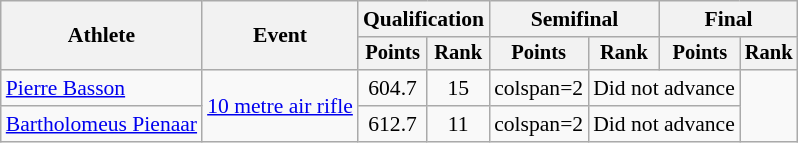<table class="wikitable" style="font-size:90%">
<tr>
<th rowspan=2>Athlete</th>
<th rowspan=2>Event</th>
<th colspan=2>Qualification</th>
<th colspan=2>Semifinal</th>
<th colspan=2>Final</th>
</tr>
<tr style="font-size:95%">
<th>Points</th>
<th>Rank</th>
<th>Points</th>
<th>Rank</th>
<th>Points</th>
<th>Rank</th>
</tr>
<tr align=center>
<td align=left><a href='#'>Pierre Basson</a></td>
<td align=left rowspan=2><a href='#'>10 metre air rifle</a></td>
<td>604.7</td>
<td>15</td>
<td>colspan=2 </td>
<td Colspan=2>Did not advance</td>
</tr>
<tr align=center>
<td align=left><a href='#'>Bartholomeus Pienaar</a></td>
<td>612.7</td>
<td>11</td>
<td>colspan=2 </td>
<td Colspan=2>Did not advance</td>
</tr>
</table>
